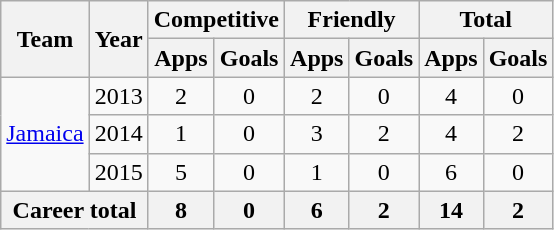<table class="wikitable" style="text-align:center">
<tr>
<th rowspan=2>Team</th>
<th rowspan=2>Year</th>
<th colspan=2>Competitive</th>
<th colspan=2>Friendly</th>
<th colspan=2>Total</th>
</tr>
<tr>
<th>Apps</th>
<th>Goals</th>
<th>Apps</th>
<th>Goals</th>
<th>Apps</th>
<th>Goals</th>
</tr>
<tr>
<td rowspan="3"><a href='#'>Jamaica</a></td>
<td>2013</td>
<td>2</td>
<td>0</td>
<td>2</td>
<td>0</td>
<td>4</td>
<td>0</td>
</tr>
<tr>
<td>2014</td>
<td>1</td>
<td>0</td>
<td>3</td>
<td>2</td>
<td>4</td>
<td>2</td>
</tr>
<tr>
<td>2015</td>
<td>5</td>
<td>0</td>
<td>1</td>
<td>0</td>
<td>6</td>
<td>0</td>
</tr>
<tr>
<th colspan="2">Career total</th>
<th>8</th>
<th>0</th>
<th>6</th>
<th>2</th>
<th>14</th>
<th>2</th>
</tr>
</table>
